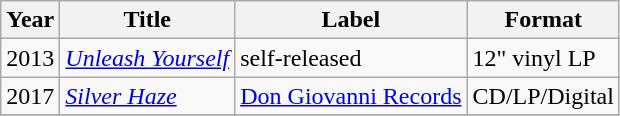<table class="wikitable">
<tr>
<th>Year</th>
<th>Title</th>
<th>Label</th>
<th>Format</th>
</tr>
<tr>
<td>2013</td>
<td><em><a href='#'>Unleash Yourself</a></em></td>
<td>self-released</td>
<td>12" vinyl LP</td>
</tr>
<tr>
<td>2017</td>
<td><em><a href='#'>Silver Haze</a></em></td>
<td><a href='#'>Don Giovanni Records</a></td>
<td>CD/LP/Digital</td>
</tr>
<tr>
</tr>
</table>
